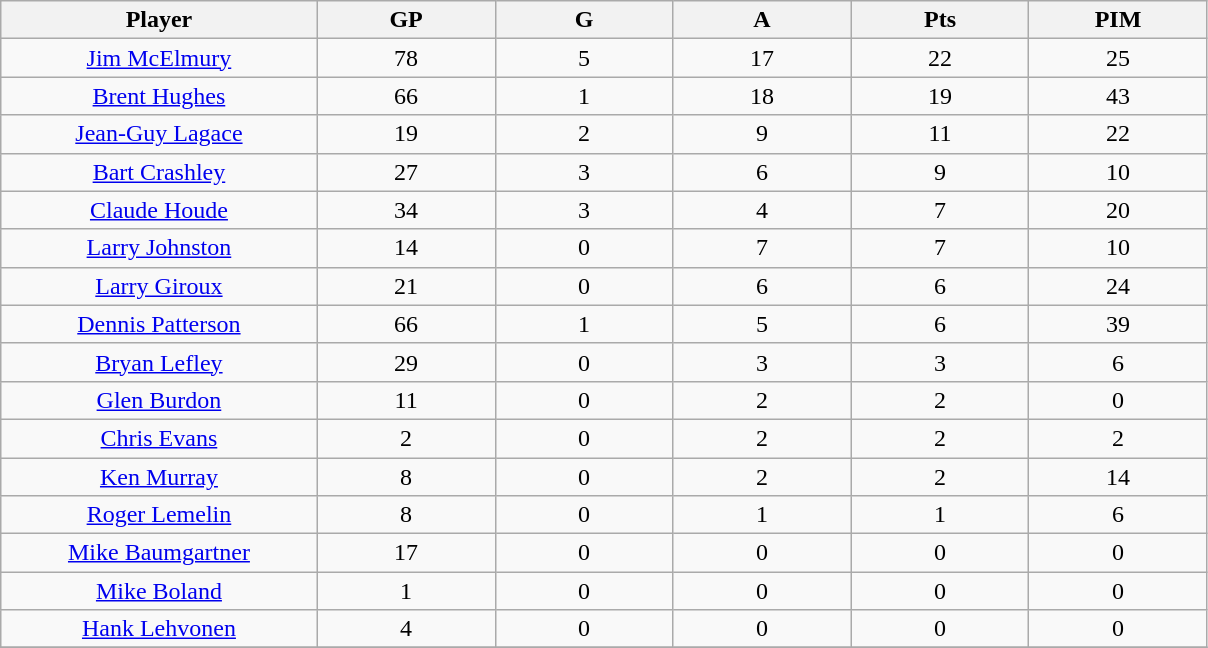<table class="wikitable sortable">
<tr>
<th bgcolor="#DDDDFF" width="16%">Player</th>
<th bgcolor="#DDDDFF" width="9%">GP</th>
<th bgcolor="#DDDDFF" width="9%">G</th>
<th bgcolor="#DDDDFF" width="9%">A</th>
<th bgcolor="#DDDDFF" width="9%">Pts</th>
<th bgcolor="#DDDDFF" width="9%">PIM</th>
</tr>
<tr align="center">
<td><a href='#'>Jim McElmury</a></td>
<td>78</td>
<td>5</td>
<td>17</td>
<td>22</td>
<td>25</td>
</tr>
<tr align="center">
<td><a href='#'>Brent Hughes</a></td>
<td>66</td>
<td>1</td>
<td>18</td>
<td>19</td>
<td>43</td>
</tr>
<tr align="center">
<td><a href='#'>Jean-Guy Lagace</a></td>
<td>19</td>
<td>2</td>
<td>9</td>
<td>11</td>
<td>22</td>
</tr>
<tr align="center">
<td><a href='#'>Bart Crashley</a></td>
<td>27</td>
<td>3</td>
<td>6</td>
<td>9</td>
<td>10</td>
</tr>
<tr align="center">
<td><a href='#'>Claude Houde</a></td>
<td>34</td>
<td>3</td>
<td>4</td>
<td>7</td>
<td>20</td>
</tr>
<tr align="center">
<td><a href='#'>Larry Johnston</a></td>
<td>14</td>
<td>0</td>
<td>7</td>
<td>7</td>
<td>10</td>
</tr>
<tr align="center">
<td><a href='#'>Larry Giroux</a></td>
<td>21</td>
<td>0</td>
<td>6</td>
<td>6</td>
<td>24</td>
</tr>
<tr align="center">
<td><a href='#'>Dennis Patterson</a></td>
<td>66</td>
<td>1</td>
<td>5</td>
<td>6</td>
<td>39</td>
</tr>
<tr align="center">
<td><a href='#'>Bryan Lefley</a></td>
<td>29</td>
<td>0</td>
<td>3</td>
<td>3</td>
<td>6</td>
</tr>
<tr align="center">
<td><a href='#'>Glen Burdon</a></td>
<td>11</td>
<td>0</td>
<td>2</td>
<td>2</td>
<td>0</td>
</tr>
<tr align="center">
<td><a href='#'>Chris Evans</a></td>
<td>2</td>
<td>0</td>
<td>2</td>
<td>2</td>
<td>2</td>
</tr>
<tr align="center">
<td><a href='#'>Ken Murray</a></td>
<td>8</td>
<td>0</td>
<td>2</td>
<td>2</td>
<td>14</td>
</tr>
<tr align="center">
<td><a href='#'>Roger Lemelin</a></td>
<td>8</td>
<td>0</td>
<td>1</td>
<td>1</td>
<td>6</td>
</tr>
<tr align="center">
<td><a href='#'>Mike Baumgartner</a></td>
<td>17</td>
<td>0</td>
<td>0</td>
<td>0</td>
<td>0</td>
</tr>
<tr align="center">
<td><a href='#'>Mike Boland</a></td>
<td>1</td>
<td>0</td>
<td>0</td>
<td>0</td>
<td>0</td>
</tr>
<tr align="center">
<td><a href='#'>Hank Lehvonen</a></td>
<td>4</td>
<td>0</td>
<td>0</td>
<td>0</td>
<td>0</td>
</tr>
<tr align="center">
</tr>
</table>
